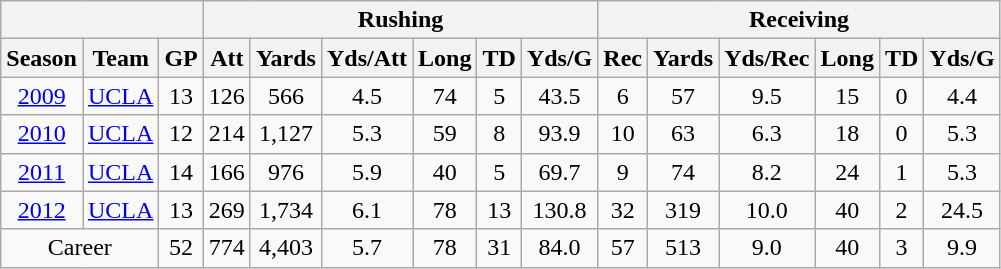<table class="wikitable" style="text-align:center">
<tr>
<th colspan="3"></th>
<th colspan="6">Rushing</th>
<th colspan="6">Receiving</th>
</tr>
<tr>
<th>Season</th>
<th>Team</th>
<th>GP</th>
<th>Att</th>
<th>Yards</th>
<th>Yds/Att</th>
<th>Long</th>
<th>TD</th>
<th>Yds/G</th>
<th>Rec</th>
<th>Yards</th>
<th>Yds/Rec</th>
<th>Long</th>
<th>TD</th>
<th>Yds/G</th>
</tr>
<tr>
<td><a href='#'>2009</a></td>
<td><a href='#'>UCLA</a></td>
<td>13</td>
<td>126</td>
<td>566</td>
<td>4.5</td>
<td>74</td>
<td>5</td>
<td>43.5</td>
<td>6</td>
<td>57</td>
<td>9.5</td>
<td>15</td>
<td>0</td>
<td>4.4</td>
</tr>
<tr>
<td><a href='#'>2010</a></td>
<td><a href='#'>UCLA</a></td>
<td>12</td>
<td>214</td>
<td>1,127</td>
<td>5.3</td>
<td>59</td>
<td>8</td>
<td>93.9</td>
<td>10</td>
<td>63</td>
<td>6.3</td>
<td>18</td>
<td>0</td>
<td>5.3</td>
</tr>
<tr>
<td><a href='#'>2011</a></td>
<td><a href='#'>UCLA</a></td>
<td>14</td>
<td>166</td>
<td>976</td>
<td>5.9</td>
<td>40</td>
<td>5</td>
<td>69.7</td>
<td>9</td>
<td>74</td>
<td>8.2</td>
<td>24</td>
<td>1</td>
<td>5.3</td>
</tr>
<tr>
<td><a href='#'>2012</a></td>
<td><a href='#'>UCLA</a></td>
<td>13</td>
<td>269</td>
<td>1,734</td>
<td>6.1</td>
<td>78</td>
<td>13</td>
<td>130.8</td>
<td>32</td>
<td>319</td>
<td>10.0</td>
<td>40</td>
<td>2</td>
<td>24.5</td>
</tr>
<tr>
<td colspan=2>Career</td>
<td>52</td>
<td>774</td>
<td>4,403</td>
<td>5.7</td>
<td>78</td>
<td>31</td>
<td>84.0</td>
<td>57</td>
<td>513</td>
<td>9.0</td>
<td>40</td>
<td>3</td>
<td>9.9</td>
</tr>
</table>
